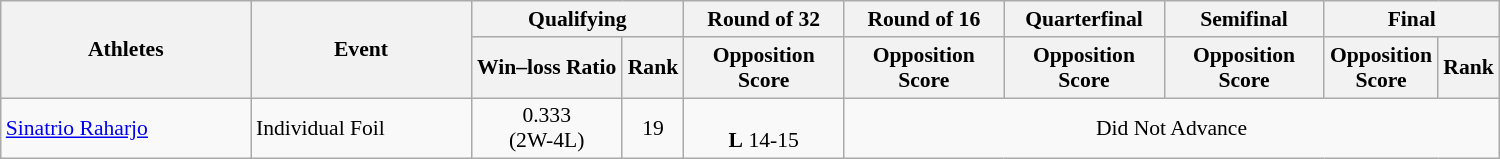<table class=wikitable style="font-size:90%; text-align:center">
<tr>
<th width="160" rowspan="2">Athletes</th>
<th width="140" rowspan="2">Event</th>
<th width="135" colspan="2">Qualifying</th>
<th width="100">Round of 32</th>
<th width="100">Round of 16</th>
<th width="100">Quarterfinal</th>
<th width="100">Semifinal</th>
<th width="110" colspan="2">Final</th>
</tr>
<tr>
<th>Win–loss Ratio</th>
<th>Rank</th>
<th>Opposition<br>Score</th>
<th>Opposition<br>Score</th>
<th>Opposition<br>Score</th>
<th>Opposition<br>Score</th>
<th>Opposition<br>Score</th>
<th>Rank</th>
</tr>
<tr>
<td align=left><a href='#'>Sinatrio Raharjo</a></td>
<td align=left>Individual Foil</td>
<td>0.333 <br> (2W-4L)</td>
<td>19</td>
<td> <br><strong>L</strong> 14-15</td>
<td colspan="5">Did Not Advance</td>
</tr>
</table>
